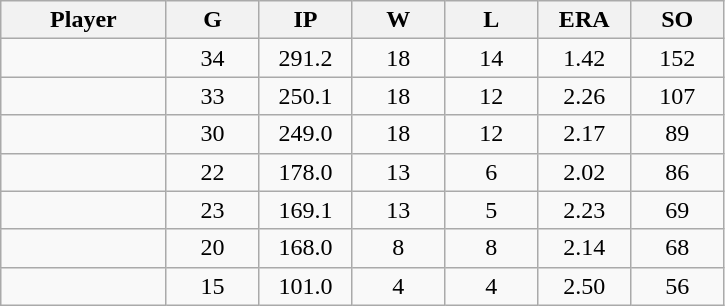<table class="wikitable sortable">
<tr>
<th bgcolor="#DDDDFF" width="16%">Player</th>
<th bgcolor="#DDDDFF" width="9%">G</th>
<th bgcolor="#DDDDFF" width="9%">IP</th>
<th bgcolor="#DDDDFF" width="9%">W</th>
<th bgcolor="#DDDDFF" width="9%">L</th>
<th bgcolor="#DDDDFF" width="9%">ERA</th>
<th bgcolor="#DDDDFF" width="9%">SO</th>
</tr>
<tr align="center">
<td></td>
<td>34</td>
<td>291.2</td>
<td>18</td>
<td>14</td>
<td>1.42</td>
<td>152</td>
</tr>
<tr align="center">
<td></td>
<td>33</td>
<td>250.1</td>
<td>18</td>
<td>12</td>
<td>2.26</td>
<td>107</td>
</tr>
<tr align="center">
<td></td>
<td>30</td>
<td>249.0</td>
<td>18</td>
<td>12</td>
<td>2.17</td>
<td>89</td>
</tr>
<tr align="center">
<td></td>
<td>22</td>
<td>178.0</td>
<td>13</td>
<td>6</td>
<td>2.02</td>
<td>86</td>
</tr>
<tr align="center">
<td></td>
<td>23</td>
<td>169.1</td>
<td>13</td>
<td>5</td>
<td>2.23</td>
<td>69</td>
</tr>
<tr align="center">
<td></td>
<td>20</td>
<td>168.0</td>
<td>8</td>
<td>8</td>
<td>2.14</td>
<td>68</td>
</tr>
<tr align="center">
<td></td>
<td>15</td>
<td>101.0</td>
<td>4</td>
<td>4</td>
<td>2.50</td>
<td>56</td>
</tr>
</table>
